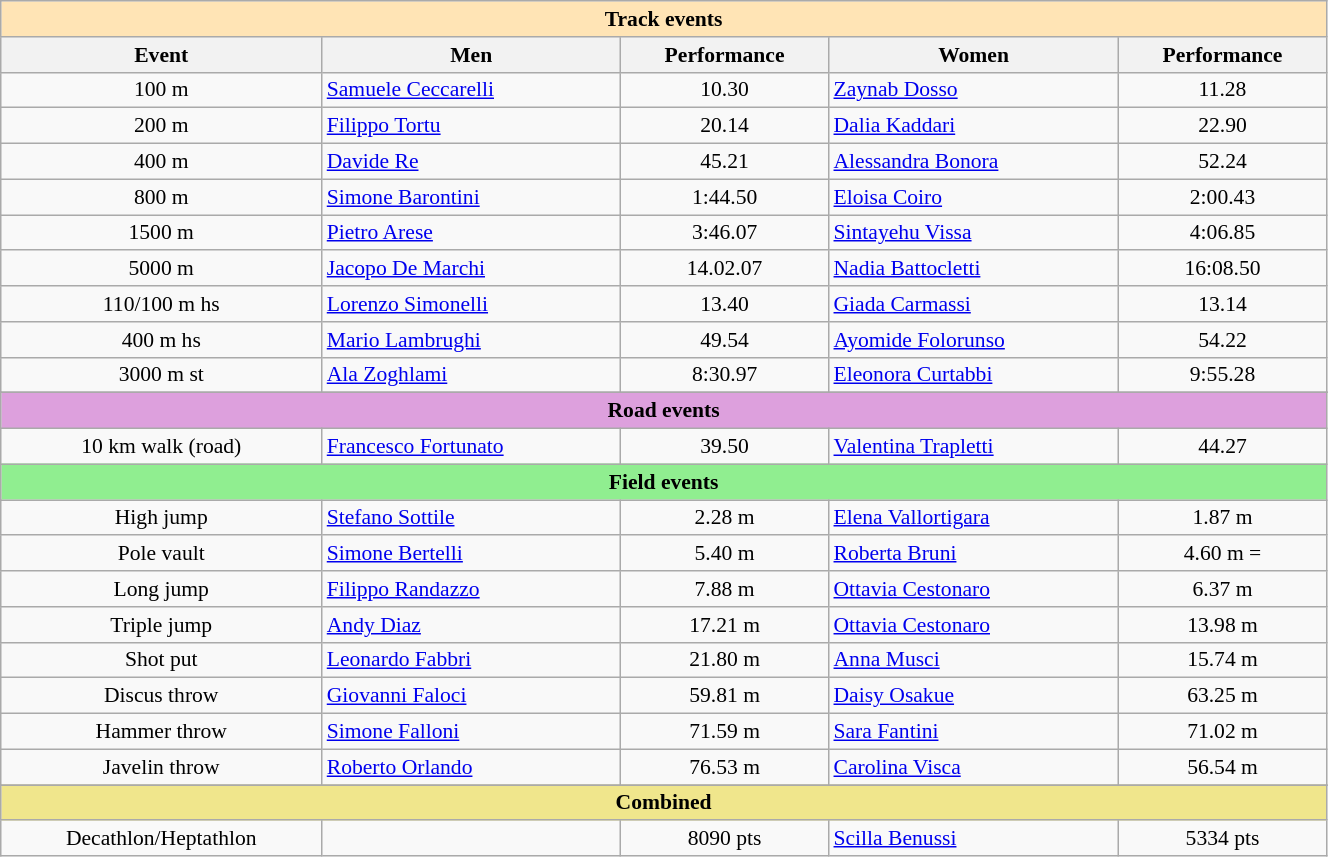<table class="wikitable" width=70% style="font-size:90%; text-align:center;">
<tr bgcolor=moccasin>
<td align=center colspan=5><strong>Track events</strong></td>
</tr>
<tr>
<th>Event</th>
<th>Men</th>
<th>Performance</th>
<th>Women</th>
<th>Performance</th>
</tr>
<tr>
<td>100 m</td>
<td align=left><a href='#'>Samuele Ceccarelli</a></td>
<td>10.30</td>
<td align=left><a href='#'>Zaynab Dosso</a></td>
<td>11.28</td>
</tr>
<tr>
<td>200 m</td>
<td align=left><a href='#'>Filippo Tortu</a></td>
<td>20.14</td>
<td align=left><a href='#'>Dalia Kaddari</a></td>
<td>22.90</td>
</tr>
<tr>
<td>400 m</td>
<td align=left><a href='#'>Davide Re </a></td>
<td>45.21</td>
<td align=left><a href='#'>Alessandra Bonora</a></td>
<td>52.24</td>
</tr>
<tr>
<td>800 m</td>
<td align=left><a href='#'>Simone Barontini</a></td>
<td>1:44.50</td>
<td align=left><a href='#'>Eloisa Coiro</a></td>
<td>2:00.43</td>
</tr>
<tr>
<td>1500 m</td>
<td align=left><a href='#'>Pietro Arese</a></td>
<td>3:46.07</td>
<td align=left><a href='#'>Sintayehu Vissa</a></td>
<td>4:06.85</td>
</tr>
<tr>
<td>5000 m</td>
<td align=left><a href='#'>Jacopo De Marchi</a></td>
<td>14.02.07</td>
<td align=left><a href='#'>Nadia Battocletti</a></td>
<td>16:08.50</td>
</tr>
<tr>
<td>110/100 m hs</td>
<td align=left><a href='#'>Lorenzo Simonelli</a></td>
<td>13.40</td>
<td align=left><a href='#'>Giada Carmassi</a></td>
<td>13.14</td>
</tr>
<tr>
<td>400 m hs</td>
<td align=left><a href='#'>Mario Lambrughi</a></td>
<td>49.54</td>
<td align=left><a href='#'>Ayomide Folorunso</a></td>
<td>54.22 </td>
</tr>
<tr>
<td>3000 m st</td>
<td align=left><a href='#'>Ala Zoghlami</a></td>
<td>8:30.97</td>
<td align=left><a href='#'>Eleonora Curtabbi</a></td>
<td>9:55.28</td>
</tr>
<tr>
</tr>
<tr bgcolor=plum>
<td align=center colspan=5><strong>Road events</strong></td>
</tr>
<tr>
<td>10 km walk (road)</td>
<td align=left><a href='#'>Francesco Fortunato</a></td>
<td>39.50</td>
<td align=left><a href='#'>Valentina Trapletti</a></td>
<td>44.27</td>
</tr>
<tr bgcolor=lightgreen>
<td align=center colspan=5><strong>Field events</strong></td>
</tr>
<tr>
<td>High jump</td>
<td align=left><a href='#'>Stefano Sottile</a></td>
<td>2.28 m</td>
<td align=left><a href='#'>Elena Vallortigara</a></td>
<td>1.87 m</td>
</tr>
<tr>
<td>Pole vault</td>
<td align=left><a href='#'>Simone Bertelli</a></td>
<td>5.40 m</td>
<td align=left><a href='#'>Roberta Bruni</a></td>
<td>4.60 m =</td>
</tr>
<tr>
<td>Long jump</td>
<td align=left><a href='#'>Filippo Randazzo</a></td>
<td>7.88 m</td>
<td align=left><a href='#'>Ottavia Cestonaro</a></td>
<td>6.37 m</td>
</tr>
<tr>
<td>Triple jump</td>
<td align=left><a href='#'>Andy Diaz </a></td>
<td>17.21 m</td>
<td align=left><a href='#'>Ottavia Cestonaro</a></td>
<td>13.98 m</td>
</tr>
<tr>
<td>Shot put</td>
<td align=left><a href='#'>Leonardo Fabbri</a></td>
<td>21.80 m</td>
<td align=left><a href='#'>Anna Musci</a></td>
<td>15.74 m</td>
</tr>
<tr>
<td>Discus throw</td>
<td align=left><a href='#'>Giovanni Faloci</a></td>
<td>59.81 m</td>
<td align=left><a href='#'>Daisy Osakue</a></td>
<td>63.25 m </td>
</tr>
<tr>
<td>Hammer throw</td>
<td align=left><a href='#'>Simone Falloni</a></td>
<td>71.59 m</td>
<td align=left><a href='#'>Sara Fantini</a></td>
<td>71.02 m</td>
</tr>
<tr>
<td>Javelin throw</td>
<td align=left><a href='#'>Roberto Orlando</a></td>
<td>76.53 m</td>
<td align=left><a href='#'>Carolina Visca</a></td>
<td>56.54 m</td>
</tr>
<tr>
</tr>
<tr bgcolor=khaki>
<td align=center colspan=5><strong>Combined</strong></td>
</tr>
<tr>
<td>Decathlon/Heptathlon</td>
<td align=left></td>
<td>8090 pts</td>
<td align=left><a href='#'>Scilla Benussi</a></td>
<td>5334 pts</td>
</tr>
</table>
